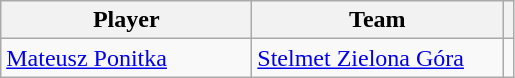<table class="wikitable">
<tr>
<th width=160>Player</th>
<th width=160>Team</th>
<th></th>
</tr>
<tr>
<td> <a href='#'>Mateusz Ponitka</a></td>
<td><a href='#'>Stelmet Zielona Góra</a></td>
<td></td>
</tr>
</table>
